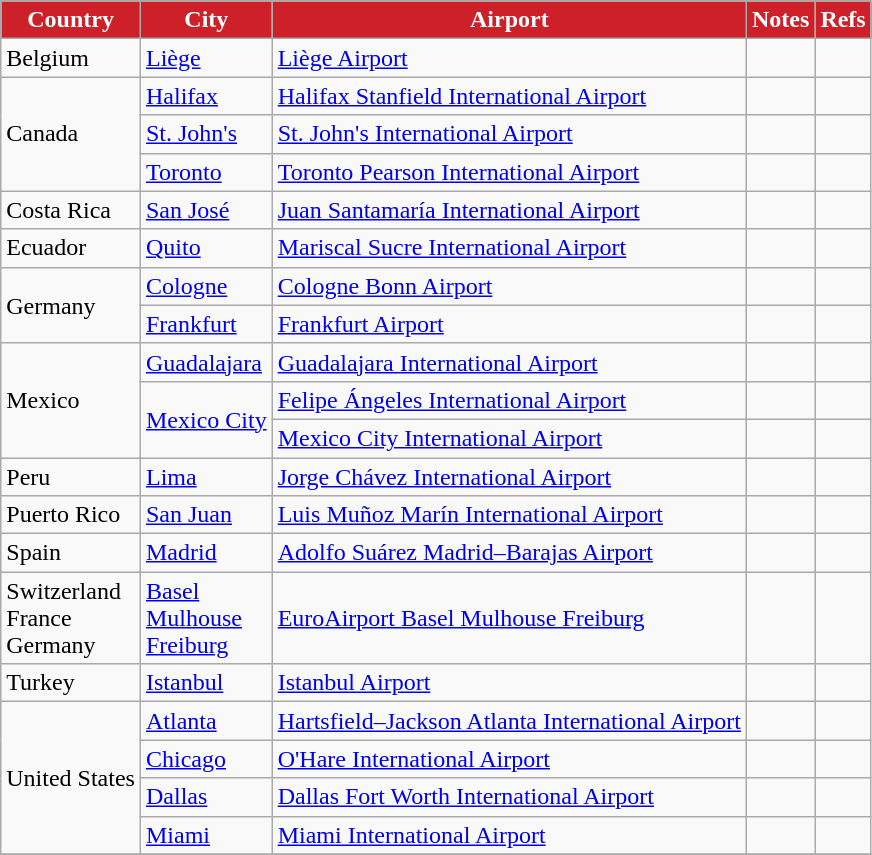<table class="sortable wikitable">
<tr>
<th style="background:#ce2029; color:white;">Country</th>
<th style="background:#ce2029; color:white;">City</th>
<th style="background:#ce2029; color:white;">Airport</th>
<th style="background:#ce2029; color:white;">Notes</th>
<th style="background:#ce2029; color:white;" class="unsortable">Refs</th>
</tr>
<tr>
<td>Belgium</td>
<td><a href='#'>Liège</a></td>
<td><a href='#'>Liège Airport</a></td>
<td align=center></td>
<td align=center></td>
</tr>
<tr>
<td rowspan="3">Canada</td>
<td><a href='#'>Halifax</a></td>
<td><a href='#'>Halifax Stanfield International Airport</a></td>
<td></td>
<td align=center></td>
</tr>
<tr>
<td><a href='#'>St. John's</a></td>
<td><a href='#'>St. John's International Airport</a></td>
<td></td>
<td align=center></td>
</tr>
<tr>
<td><a href='#'>Toronto</a></td>
<td><a href='#'>Toronto Pearson International Airport</a></td>
<td></td>
<td align=center></td>
</tr>
<tr>
<td>Costa Rica</td>
<td><a href='#'>San José</a></td>
<td><a href='#'>Juan Santamaría International Airport</a></td>
<td align=center></td>
<td align=center></td>
</tr>
<tr>
<td>Ecuador</td>
<td><a href='#'>Quito</a></td>
<td><a href='#'>Mariscal Sucre International Airport</a></td>
<td align=center></td>
<td align=center></td>
</tr>
<tr>
<td rowspan="2">Germany</td>
<td><a href='#'>Cologne</a></td>
<td><a href='#'>Cologne Bonn Airport</a></td>
<td align=center></td>
<td align=center></td>
</tr>
<tr>
<td><a href='#'>Frankfurt</a></td>
<td><a href='#'>Frankfurt Airport</a></td>
<td align=center></td>
<td align=center></td>
</tr>
<tr>
<td rowspan="3">Mexico</td>
<td><a href='#'>Guadalajara</a></td>
<td><a href='#'>Guadalajara International Airport</a></td>
<td align=center></td>
<td align=center></td>
</tr>
<tr>
<td rowspan="2"><a href='#'>Mexico City</a></td>
<td><a href='#'>Felipe Ángeles International Airport</a></td>
<td align=center></td>
<td align=center></td>
</tr>
<tr>
<td><a href='#'>Mexico City International Airport</a></td>
<td></td>
<td align=center></td>
</tr>
<tr>
<td>Peru</td>
<td><a href='#'>Lima</a></td>
<td><a href='#'>Jorge Chávez International Airport</a></td>
<td align=center></td>
<td align=center></td>
</tr>
<tr>
<td>Puerto Rico</td>
<td><a href='#'>San Juan</a></td>
<td><a href='#'>Luis Muñoz Marín International Airport</a></td>
<td align=center></td>
<td align=center></td>
</tr>
<tr>
<td>Spain</td>
<td><a href='#'>Madrid</a></td>
<td><a href='#'>Adolfo Suárez Madrid–Barajas Airport</a></td>
<td align=center></td>
<td align=center></td>
</tr>
<tr>
<td>Switzerland<br>France<br>Germany</td>
<td><a href='#'>Basel</a><br><a href='#'>Mulhouse</a><br><a href='#'>Freiburg</a></td>
<td><a href='#'>EuroAirport Basel Mulhouse Freiburg</a></td>
<td align=center></td>
<td align=center></td>
</tr>
<tr>
<td>Turkey</td>
<td><a href='#'>Istanbul</a></td>
<td><a href='#'>Istanbul Airport</a></td>
<td align=center></td>
<td align=center></td>
</tr>
<tr>
<td rowspan="4">United States</td>
<td><a href='#'>Atlanta</a></td>
<td><a href='#'>Hartsfield–Jackson Atlanta International Airport</a></td>
<td align=center></td>
<td align=center></td>
</tr>
<tr>
<td><a href='#'>Chicago</a></td>
<td><a href='#'>O'Hare International Airport</a></td>
<td></td>
<td align=center></td>
</tr>
<tr>
<td><a href='#'>Dallas</a></td>
<td><a href='#'>Dallas Fort Worth International Airport</a></td>
<td align=center></td>
<td align=center></td>
</tr>
<tr>
<td><a href='#'>Miami</a></td>
<td><a href='#'>Miami International Airport</a></td>
<td align=center></td>
<td align=center></td>
</tr>
<tr>
</tr>
</table>
